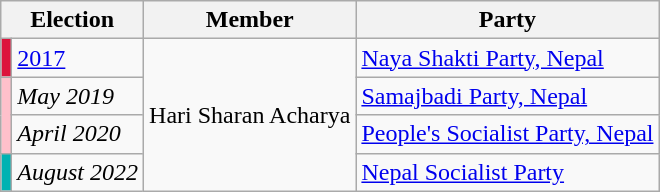<table class="wikitable">
<tr>
<th colspan="2">Election</th>
<th>Member</th>
<th>Party</th>
</tr>
<tr>
<td style="background-color:crimson"></td>
<td><a href='#'>2017</a></td>
<td rowspan="4">Hari Sharan Acharya</td>
<td><a href='#'>Naya Shakti Party, Nepal</a></td>
</tr>
<tr>
<td rowspan="2" style="background-color:pink"></td>
<td><em>May 2019</em></td>
<td><a href='#'>Samajbadi Party, Nepal</a></td>
</tr>
<tr>
<td><em>April 2020</em></td>
<td><a href='#'>People's Socialist Party, Nepal</a></td>
</tr>
<tr>
<td style="background-color:#00B2B2"></td>
<td><em>August 2022</em></td>
<td><a href='#'>Nepal Socialist Party</a></td>
</tr>
</table>
